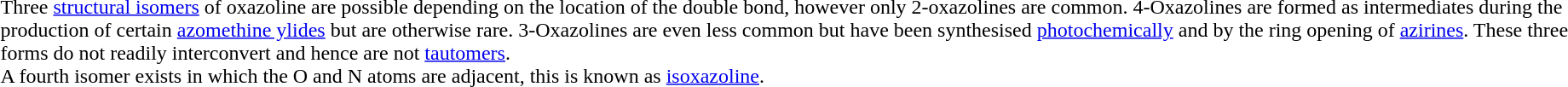<table>
<tr valign="top">
<td></td>
<td>Three <a href='#'>structural isomers</a> of oxazoline are possible depending on the location of the double bond, however only 2‑oxazolines are common. 4‑Oxazolines are formed as intermediates during the production of certain <a href='#'>azomethine ylides</a> but are otherwise rare. 3‑Oxazolines are even less common but have been synthesised <a href='#'>photochemically</a> and by the ring opening of <a href='#'>azirines</a>. These three forms do not readily interconvert and hence are not <a href='#'>tautomers</a>.<br>A fourth isomer exists in which the O and N atoms are adjacent, this is known as <a href='#'>isoxazoline</a>.</td>
</tr>
</table>
